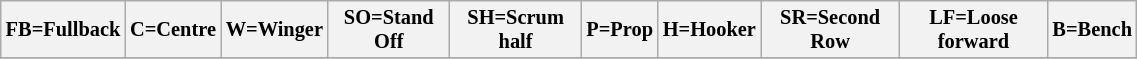<table class="wikitable" style="font-size:85%;" width="60%">
<tr>
<th>FB=Fullback</th>
<th>C=Centre</th>
<th>W=Winger</th>
<th>SO=Stand Off</th>
<th>SH=Scrum half</th>
<th>P=Prop</th>
<th>H=Hooker</th>
<th>SR=Second Row</th>
<th>LF=Loose forward</th>
<th>B=Bench</th>
</tr>
<tr>
</tr>
</table>
